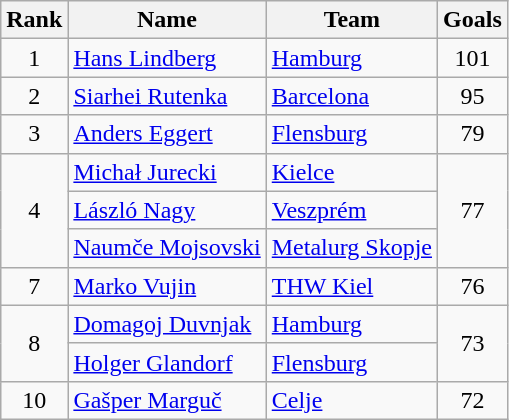<table class="wikitable" style="text-align:center">
<tr>
<th>Rank</th>
<th>Name</th>
<th>Team</th>
<th>Goals</th>
</tr>
<tr>
<td>1</td>
<td align="left"> <a href='#'>Hans Lindberg</a></td>
<td align="left"> <a href='#'>Hamburg</a></td>
<td>101</td>
</tr>
<tr>
<td>2</td>
<td align="left"> <a href='#'>Siarhei Rutenka</a></td>
<td align="left"> <a href='#'>Barcelona</a></td>
<td>95</td>
</tr>
<tr>
<td>3</td>
<td align="left"> <a href='#'>Anders Eggert</a></td>
<td align="left"> <a href='#'>Flensburg</a></td>
<td>79</td>
</tr>
<tr>
<td rowspan=3>4</td>
<td align="left"> <a href='#'>Michał Jurecki</a></td>
<td align="left"> <a href='#'>Kielce</a></td>
<td rowspan=3>77</td>
</tr>
<tr>
<td align="left"> <a href='#'>László Nagy</a></td>
<td align="left"> <a href='#'>Veszprém</a></td>
</tr>
<tr>
<td align="left"> <a href='#'>Naumče Mojsovski</a></td>
<td align="left"> <a href='#'>Metalurg Skopje</a></td>
</tr>
<tr>
<td>7</td>
<td align="left"> <a href='#'>Marko Vujin</a></td>
<td align="left"> <a href='#'>THW Kiel</a></td>
<td>76</td>
</tr>
<tr>
<td rowspan=2>8</td>
<td align="left"> <a href='#'>Domagoj Duvnjak</a></td>
<td align="left"> <a href='#'>Hamburg</a></td>
<td rowspan=2>73</td>
</tr>
<tr>
<td align="left"> <a href='#'>Holger Glandorf</a></td>
<td align="left"> <a href='#'>Flensburg</a></td>
</tr>
<tr>
<td>10</td>
<td align="left"> <a href='#'>Gašper Marguč</a></td>
<td align="left"> <a href='#'>Celje</a></td>
<td>72</td>
</tr>
</table>
